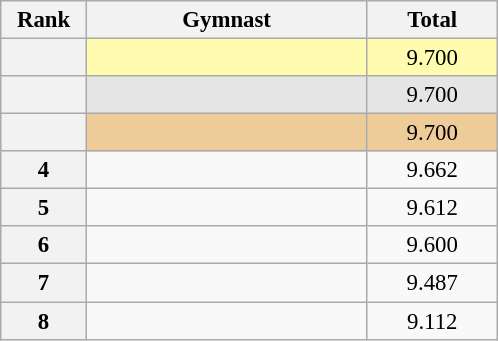<table class="wikitable sortable" style="text-align:center; font-size:95%">
<tr>
<th scope="col" style="width:50px;">Rank</th>
<th scope="col" style="width:180px;">Gymnast</th>
<th scope="col" style="width:80px;">Total</th>
</tr>
<tr style="background:#fffcaf;">
<th scope=row style="text-align:center"></th>
<td style="text-align:left;"></td>
<td>9.700</td>
</tr>
<tr style="background:#e5e5e5;">
<th scope=row style="text-align:center"></th>
<td style="text-align:left;"></td>
<td>9.700</td>
</tr>
<tr style="background:#ec9;">
<th scope=row style="text-align:center"></th>
<td style="text-align:left;"></td>
<td>9.700</td>
</tr>
<tr>
<th scope=row style="text-align:center">4</th>
<td style="text-align:left;"></td>
<td>9.662</td>
</tr>
<tr>
<th scope=row style="text-align:center">5</th>
<td style="text-align:left;"></td>
<td>9.612</td>
</tr>
<tr>
<th scope=row style="text-align:center">6</th>
<td style="text-align:left;"></td>
<td>9.600</td>
</tr>
<tr>
<th scope=row style="text-align:center">7</th>
<td style="text-align:left;"></td>
<td>9.487</td>
</tr>
<tr>
<th scope=row style="text-align:center">8</th>
<td style="text-align:left;"></td>
<td>9.112</td>
</tr>
</table>
